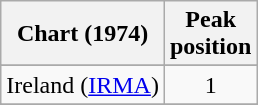<table class="wikitable sortable">
<tr>
<th scope="col">Chart (1974)</th>
<th scope="col">Peak<br>position</th>
</tr>
<tr>
</tr>
<tr>
<td align="left">Ireland (<a href='#'>IRMA</a>)</td>
<td style="text-align:center;">1</td>
</tr>
<tr>
</tr>
<tr>
</tr>
<tr>
</tr>
<tr>
</tr>
</table>
